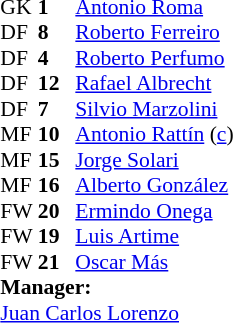<table style="font-size:90%; margin:0.2em auto;" cellspacing="0" cellpadding="0">
<tr>
<th width="25"></th>
<th width="25"></th>
</tr>
<tr>
<td>GK</td>
<td><strong>1</strong></td>
<td><a href='#'>Antonio Roma</a></td>
</tr>
<tr>
<td>DF</td>
<td><strong>8</strong></td>
<td><a href='#'>Roberto Ferreiro</a></td>
</tr>
<tr>
<td>DF</td>
<td><strong>4</strong></td>
<td><a href='#'>Roberto Perfumo</a></td>
</tr>
<tr>
<td>DF</td>
<td><strong>12</strong></td>
<td><a href='#'>Rafael Albrecht</a></td>
</tr>
<tr>
<td>DF</td>
<td><strong>7</strong></td>
<td><a href='#'>Silvio Marzolini</a></td>
</tr>
<tr>
<td>MF</td>
<td><strong>10</strong></td>
<td><a href='#'>Antonio Rattín</a> (<a href='#'>c</a>)</td>
</tr>
<tr>
<td>MF</td>
<td><strong>15</strong></td>
<td><a href='#'>Jorge Solari</a></td>
</tr>
<tr>
<td>MF</td>
<td><strong>16</strong></td>
<td><a href='#'>Alberto González</a></td>
</tr>
<tr>
<td>FW</td>
<td><strong>20</strong></td>
<td><a href='#'>Ermindo Onega</a></td>
</tr>
<tr>
<td>FW</td>
<td><strong>19</strong></td>
<td><a href='#'>Luis Artime</a></td>
</tr>
<tr>
<td>FW</td>
<td><strong>21</strong></td>
<td><a href='#'>Oscar Más</a></td>
</tr>
<tr>
<td colspan=3><strong>Manager:</strong></td>
</tr>
<tr>
<td colspan=3><a href='#'>Juan Carlos Lorenzo</a></td>
</tr>
</table>
